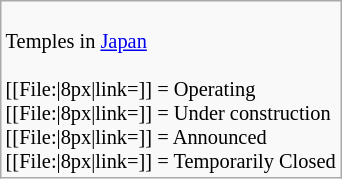<table class="wikitable floatright" style="font-size: 85%;">
<tr>
<td><br>Temples  in <a href='#'>Japan</a><br><br>[[File:|8px|link=]] = Operating<br>
[[File:|8px|link=]] = Under construction<br>
[[File:|8px|link=]] = Announced<br>
[[File:|8px|link=]] = Temporarily Closed</td>
</tr>
</table>
